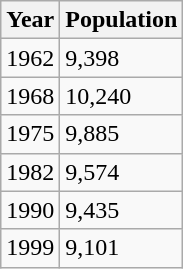<table class=wikitable>
<tr>
<th>Year</th>
<th>Population</th>
</tr>
<tr>
<td>1962</td>
<td>9,398</td>
</tr>
<tr>
<td>1968</td>
<td>10,240</td>
</tr>
<tr>
<td>1975</td>
<td>9,885</td>
</tr>
<tr>
<td>1982</td>
<td>9,574</td>
</tr>
<tr>
<td>1990</td>
<td>9,435</td>
</tr>
<tr>
<td>1999</td>
<td>9,101</td>
</tr>
</table>
